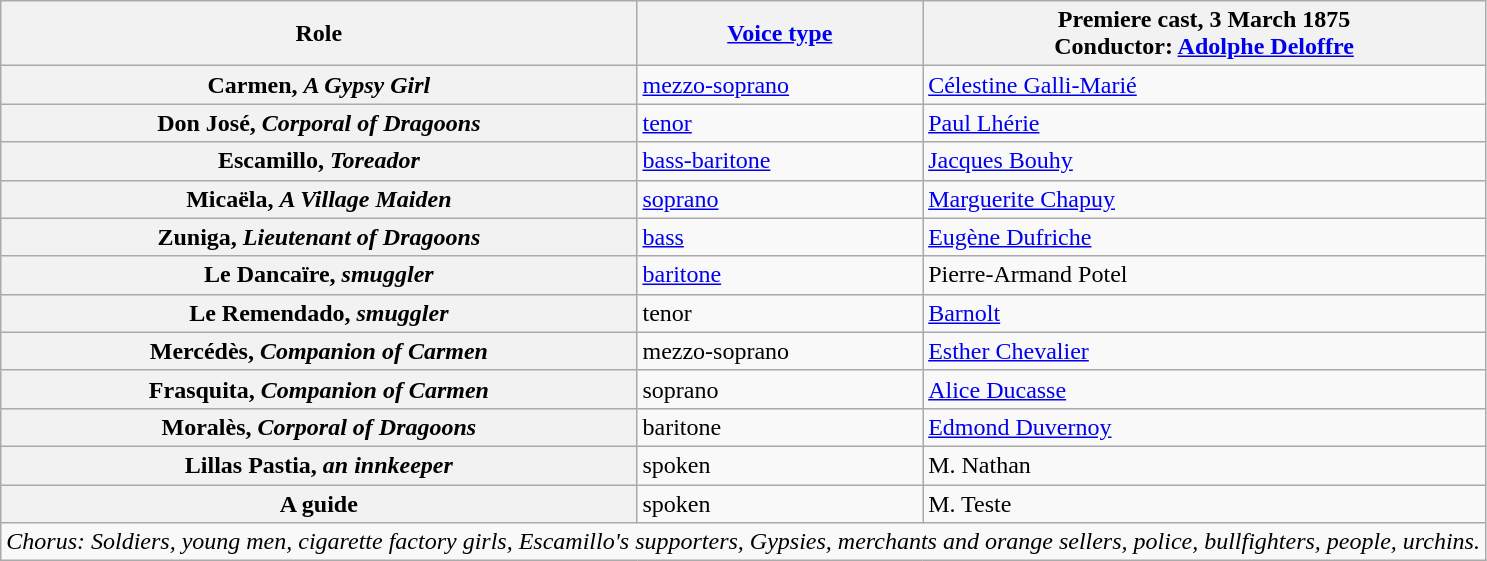<table class="wikitable plainrowheaders">
<tr>
<th scope=col>Role</th>
<th scope=col><a href='#'>Voice type</a></th>
<th scope=col>Premiere cast, 3 March 1875<br>Conductor: <a href='#'>Adolphe Deloffre</a></th>
</tr>
<tr>
<th scope=row>Carmen, <em>A Gypsy Girl</em></th>
<td><a href='#'>mezzo-soprano</a></td>
<td><a href='#'>Célestine Galli-Marié</a></td>
</tr>
<tr>
<th scope=row>Don José, <em>Corporal of Dragoons</em></th>
<td><a href='#'>tenor</a></td>
<td><a href='#'>Paul Lhérie</a></td>
</tr>
<tr>
<th scope=row>Escamillo, <em>Toreador</em></th>
<td><a href='#'>bass-baritone</a></td>
<td><a href='#'>Jacques Bouhy</a></td>
</tr>
<tr>
<th scope=row>Micaëla, <em>A Village Maiden</em></th>
<td><a href='#'>soprano</a></td>
<td><a href='#'>Marguerite Chapuy</a></td>
</tr>
<tr>
<th scope=row>Zuniga, <em>Lieutenant of Dragoons</em></th>
<td><a href='#'>bass</a></td>
<td><a href='#'>Eugène Dufriche</a></td>
</tr>
<tr>
<th scope="row">Le Dancaïre, <em>smuggler</em></th>
<td><a href='#'>baritone</a></td>
<td>Pierre-Armand Potel</td>
</tr>
<tr>
<th scope="row">Le Remendado, <em>smuggler</em></th>
<td>tenor</td>
<td><a href='#'>Barnolt</a></td>
</tr>
<tr>
<th scope="row">Mercédès, <em>Companion of Carmen</em></th>
<td>mezzo-soprano</td>
<td><a href='#'>Esther Chevalier</a></td>
</tr>
<tr>
<th scope="row">Frasquita, <em>Companion of Carmen</em></th>
<td>soprano</td>
<td><a href='#'>Alice Ducasse</a></td>
</tr>
<tr>
<th scope=row>Moralès, <em>Corporal of Dragoons</em></th>
<td>baritone</td>
<td><a href='#'>Edmond Duvernoy</a></td>
</tr>
<tr>
<th scope=row>Lillas Pastia, <em>an innkeeper</em></th>
<td>spoken</td>
<td>M. Nathan</td>
</tr>
<tr>
<th scope=row>A guide</th>
<td>spoken</td>
<td>M. Teste</td>
</tr>
<tr>
<td colspan="3"><em>Chorus: Soldiers, young men, cigarette factory girls, Escamillo's supporters, Gypsies, merchants and orange sellers, police, bullfighters, people, urchins.</em></td>
</tr>
</table>
